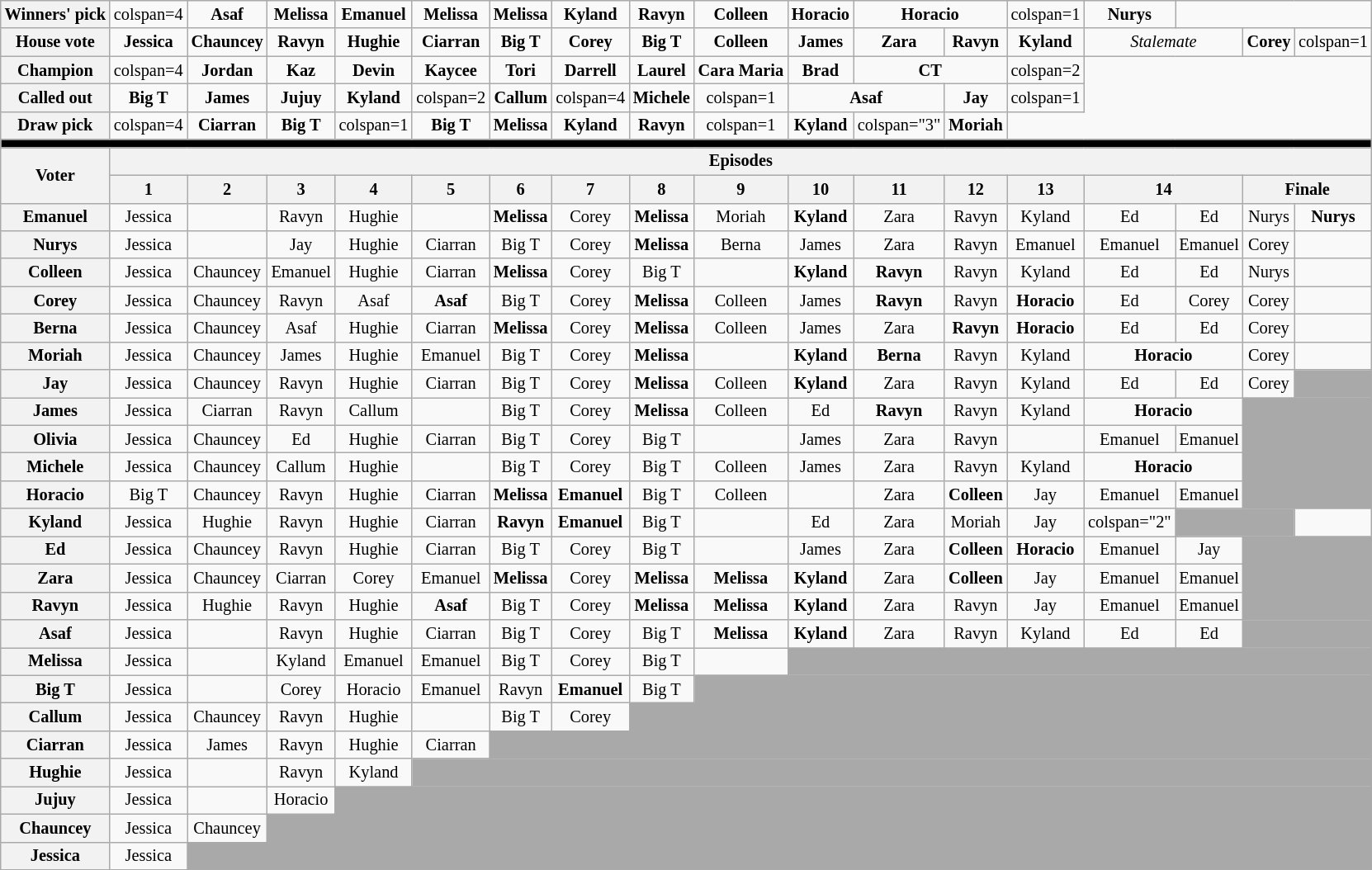<table class="wikitable" style="text-align:center; font-size:85%; white-space:nowrap;">
<tr>
<th>Winners' pick</th>
<td>colspan=4 </td>
<td><strong>Asaf</strong><br></td>
<td><strong>Melissa</strong><br></td>
<td><strong>Emanuel</strong><br></td>
<td><strong>Melissa</strong><br></td>
<td><strong>Melissa</strong><br></td>
<td><strong>Kyland</strong><br></td>
<td><strong>Ravyn</strong><br></td>
<td><strong>Colleen</strong><br></td>
<td><strong>Horacio</strong><br></td>
<td colspan="2"><strong>Horacio</strong><br></td>
<td>colspan=1 </td>
<td><strong>Nurys</strong><br></td>
</tr>
<tr>
<th>House vote</th>
<td><strong>Jessica</strong><br></td>
<td><strong>Chauncey</strong><br></td>
<td><strong>Ravyn</strong><br></td>
<td><strong>Hughie</strong><br></td>
<td><strong>Ciarran</strong><br></td>
<td><strong>Big T</strong><br></td>
<td><strong>Corey</strong><br></td>
<td><strong>Big T</strong><br></td>
<td><strong>Colleen</strong><br></td>
<td><strong>James</strong><br></td>
<td><strong>Zara</strong><br></td>
<td><strong>Ravyn</strong><br></td>
<td><strong>Kyland</strong><br></td>
<td colspan="2"><em>Stalemate</em></td>
<td><strong>Corey</strong><br></td>
<td>colspan=1 </td>
</tr>
<tr>
<th>Champion</th>
<td>colspan=4 </td>
<td><strong>Jordan</strong></td>
<td><strong>Kaz</strong></td>
<td><strong>Devin</strong></td>
<td><strong>Kaycee</strong></td>
<td><strong>Tori</strong></td>
<td><strong>Darrell</strong></td>
<td><strong>Laurel</strong></td>
<td><strong>Cara Maria</strong></td>
<td><strong>Brad</strong></td>
<td colspan="2"><strong>CT</strong></td>
<td>colspan=2 </td>
</tr>
<tr>
<th>Called out</th>
<td><strong>Big T</strong><br></td>
<td><strong>James</strong><br></td>
<td><strong>Jujuy</strong><br></td>
<td><strong>Kyland</strong><br></td>
<td>colspan=2 </td>
<td><strong>Callum</strong><br></td>
<td>colspan=4 </td>
<td><strong>Michele</strong><br></td>
<td>colspan=1 </td>
<td colspan="2"><strong>Asaf</strong><br></td>
<td><strong>Jay</strong><br></td>
<td>colspan=1 </td>
</tr>
<tr>
<th>Draw pick</th>
<td>colspan=4 </td>
<td><strong>Ciarran</strong></td>
<td><strong>Big T</strong></td>
<td>colspan=1 </td>
<td><strong>Big T</strong></td>
<td><strong>Melissa</strong></td>
<td><strong>Kyland</strong></td>
<td><strong>Ravyn</strong></td>
<td>colspan=1 </td>
<td><strong>Kyland</strong></td>
<td>colspan="3" </td>
<td><strong>Moriah</strong></td>
</tr>
<tr>
<th colspan="18" style="background:black"></th>
</tr>
<tr>
<th rowspan=2>Voter</th>
<th colspan="17">Episodes</th>
</tr>
<tr>
<th>1</th>
<th>2</th>
<th>3</th>
<th>4</th>
<th>5</th>
<th>6</th>
<th>7</th>
<th>8</th>
<th>9</th>
<th>10</th>
<th>11</th>
<th>12</th>
<th>13</th>
<th colspan="2">14</th>
<th colspan="2">Finale</th>
</tr>
<tr>
<th>Emanuel</th>
<td>Jessica</td>
<td></td>
<td>Ravyn</td>
<td>Hughie</td>
<td></td>
<td><strong>Melissa</strong></td>
<td>Corey</td>
<td><strong>Melissa</strong></td>
<td>Moriah</td>
<td><strong>Kyland</strong></td>
<td>Zara</td>
<td>Ravyn</td>
<td>Kyland</td>
<td>Ed</td>
<td>Ed</td>
<td>Nurys</td>
<td><strong>Nurys</strong></td>
</tr>
<tr>
<th>Nurys</th>
<td>Jessica</td>
<td></td>
<td>Jay</td>
<td>Hughie</td>
<td>Ciarran</td>
<td>Big T</td>
<td>Corey</td>
<td><strong>Melissa</strong></td>
<td>Berna</td>
<td>James</td>
<td>Zara</td>
<td>Ravyn</td>
<td>Emanuel</td>
<td>Emanuel</td>
<td>Emanuel</td>
<td>Corey</td>
<td></td>
</tr>
<tr>
<th>Colleen</th>
<td>Jessica</td>
<td>Chauncey</td>
<td>Emanuel</td>
<td>Hughie</td>
<td>Ciarran</td>
<td><strong>Melissa</strong></td>
<td>Corey</td>
<td>Big T</td>
<td></td>
<td><strong>Kyland</strong></td>
<td><strong>Ravyn</strong></td>
<td>Ravyn</td>
<td>Kyland</td>
<td>Ed</td>
<td>Ed</td>
<td>Nurys</td>
<td></td>
</tr>
<tr>
<th>Corey</th>
<td>Jessica</td>
<td>Chauncey</td>
<td>Ravyn</td>
<td>Asaf</td>
<td><strong>Asaf</strong></td>
<td>Big T</td>
<td>Corey</td>
<td><strong>Melissa</strong></td>
<td>Colleen</td>
<td>James</td>
<td><strong>Ravyn</strong></td>
<td>Ravyn</td>
<td><strong>Horacio</strong></td>
<td>Ed</td>
<td>Corey</td>
<td>Corey</td>
<td></td>
</tr>
<tr>
<th>Berna</th>
<td>Jessica</td>
<td>Chauncey</td>
<td>Asaf</td>
<td>Hughie</td>
<td>Ciarran</td>
<td><strong>Melissa</strong></td>
<td>Corey</td>
<td><strong>Melissa</strong></td>
<td>Colleen</td>
<td>James</td>
<td>Zara</td>
<td><strong>Ravyn</strong></td>
<td><strong>Horacio</strong></td>
<td>Ed</td>
<td>Ed</td>
<td>Corey</td>
<td></td>
</tr>
<tr>
<th>Moriah</th>
<td>Jessica</td>
<td>Chauncey</td>
<td>James</td>
<td>Hughie</td>
<td>Emanuel</td>
<td>Big T</td>
<td>Corey</td>
<td><strong>Melissa</strong></td>
<td></td>
<td><strong>Kyland</strong></td>
<td><strong>Berna</strong></td>
<td>Ravyn</td>
<td>Kyland</td>
<td colspan="2"><strong>Horacio</strong></td>
<td>Corey</td>
<td></td>
</tr>
<tr>
<th>Jay</th>
<td>Jessica</td>
<td>Chauncey</td>
<td>Ravyn</td>
<td>Hughie</td>
<td>Ciarran</td>
<td>Big T</td>
<td>Corey</td>
<td><strong>Melissa</strong></td>
<td>Colleen</td>
<td><strong>Kyland</strong></td>
<td>Zara</td>
<td>Ravyn</td>
<td>Kyland</td>
<td>Ed</td>
<td>Ed</td>
<td>Corey</td>
<td colspan="1" style="background:darkgrey; "></td>
</tr>
<tr>
<th>James</th>
<td>Jessica</td>
<td>Ciarran</td>
<td>Ravyn</td>
<td>Callum</td>
<td></td>
<td>Big T</td>
<td>Corey</td>
<td><strong>Melissa</strong></td>
<td>Colleen</td>
<td>Ed</td>
<td><strong>Ravyn</strong></td>
<td>Ravyn</td>
<td>Kyland</td>
<td colspan="2"><strong>Horacio</strong></td>
<td colspan="2" style="background:darkgrey; "></td>
</tr>
<tr>
<th>Olivia</th>
<td>Jessica</td>
<td>Chauncey</td>
<td>Ed</td>
<td>Hughie</td>
<td>Ciarran</td>
<td>Big T</td>
<td>Corey</td>
<td>Big T</td>
<td></td>
<td>James</td>
<td>Zara</td>
<td>Ravyn</td>
<td></td>
<td>Emanuel</td>
<td>Emanuel</td>
<td colspan="2" style="background:darkgrey; "></td>
</tr>
<tr>
<th>Michele</th>
<td>Jessica</td>
<td>Chauncey</td>
<td>Callum</td>
<td>Hughie</td>
<td></td>
<td>Big T</td>
<td>Corey</td>
<td>Big T</td>
<td>Colleen</td>
<td>James</td>
<td>Zara</td>
<td>Ravyn</td>
<td>Kyland</td>
<td colspan="2"><strong>Horacio</strong></td>
<td colspan="2" style="background:darkgrey; "></td>
</tr>
<tr>
<th>Horacio</th>
<td>Big T</td>
<td>Chauncey</td>
<td>Ravyn</td>
<td>Hughie</td>
<td>Ciarran</td>
<td><strong>Melissa</strong></td>
<td><strong>Emanuel</strong></td>
<td>Big T</td>
<td>Colleen</td>
<td></td>
<td>Zara</td>
<td><strong>Colleen</strong></td>
<td>Jay</td>
<td>Emanuel</td>
<td>Emanuel</td>
<td colspan="2" style="background:darkgrey; "></td>
</tr>
<tr>
<th>Kyland</th>
<td>Jessica</td>
<td>Hughie</td>
<td>Ravyn</td>
<td>Hughie</td>
<td>Ciarran</td>
<td><strong>Ravyn</strong></td>
<td><strong>Emanuel</strong></td>
<td>Big T</td>
<td></td>
<td>Ed</td>
<td>Zara</td>
<td>Moriah</td>
<td>Jay</td>
<td>colspan="2" </td>
<td colspan="2" style="background:darkgrey; "></td>
</tr>
<tr>
<th>Ed</th>
<td>Jessica</td>
<td>Chauncey</td>
<td>Ravyn</td>
<td>Hughie</td>
<td>Ciarran</td>
<td>Big T</td>
<td>Corey</td>
<td>Big T</td>
<td></td>
<td>James</td>
<td>Zara</td>
<td><strong>Colleen</strong></td>
<td><strong>Horacio</strong></td>
<td>Emanuel</td>
<td>Jay</td>
<td colspan="2" style="background:darkgrey; "></td>
</tr>
<tr>
<th>Zara</th>
<td>Jessica</td>
<td>Chauncey</td>
<td>Ciarran</td>
<td>Corey</td>
<td>Emanuel</td>
<td><strong>Melissa</strong></td>
<td>Corey</td>
<td><strong>Melissa</strong></td>
<td><strong>Melissa</strong></td>
<td><strong>Kyland</strong></td>
<td>Zara</td>
<td><strong>Colleen</strong></td>
<td>Jay</td>
<td>Emanuel</td>
<td>Emanuel</td>
<td colspan="2" style="background:darkgrey; "></td>
</tr>
<tr>
<th>Ravyn</th>
<td>Jessica</td>
<td>Hughie</td>
<td>Ravyn</td>
<td>Hughie</td>
<td><strong>Asaf</strong></td>
<td>Big T</td>
<td>Corey</td>
<td><strong>Melissa</strong></td>
<td><strong>Melissa</strong></td>
<td><strong>Kyland</strong></td>
<td>Zara</td>
<td>Ravyn</td>
<td>Jay</td>
<td>Emanuel</td>
<td>Emanuel</td>
<td colspan="2" style="background:darkgrey; "></td>
</tr>
<tr>
<th>Asaf</th>
<td>Jessica</td>
<td></td>
<td>Ravyn</td>
<td>Hughie</td>
<td>Ciarran</td>
<td>Big T</td>
<td>Corey</td>
<td>Big T</td>
<td><strong>Melissa</strong></td>
<td><strong>Kyland</strong></td>
<td>Zara</td>
<td>Ravyn</td>
<td>Kyland</td>
<td>Ed</td>
<td>Ed</td>
<td colspan="2" style="background:darkgrey; "></td>
</tr>
<tr>
<th>Melissa</th>
<td>Jessica</td>
<td></td>
<td>Kyland</td>
<td>Emanuel</td>
<td>Emanuel</td>
<td>Big T</td>
<td>Corey</td>
<td>Big T</td>
<td></td>
<td colspan="8" style="background:darkgrey; "></td>
</tr>
<tr>
<th>Big T</th>
<td>Jessica</td>
<td></td>
<td>Corey</td>
<td>Horacio</td>
<td>Emanuel</td>
<td>Ravyn</td>
<td><strong>Emanuel</strong></td>
<td>Big T</td>
<td colspan="9" style="background:darkgrey; "></td>
</tr>
<tr>
<th>Callum</th>
<td>Jessica</td>
<td>Chauncey</td>
<td>Ravyn</td>
<td>Hughie</td>
<td></td>
<td>Big T</td>
<td>Corey</td>
<td colspan="10" style="background:darkgrey; "></td>
</tr>
<tr>
<th>Ciarran</th>
<td>Jessica</td>
<td>James</td>
<td>Ravyn</td>
<td>Hughie</td>
<td>Ciarran</td>
<td colspan="12" style="background:darkgrey; "></td>
</tr>
<tr>
<th>Hughie</th>
<td>Jessica</td>
<td></td>
<td>Ravyn</td>
<td>Kyland</td>
<td colspan="13" style="background:darkgrey; "></td>
</tr>
<tr>
<th>Jujuy</th>
<td>Jessica</td>
<td></td>
<td>Horacio</td>
<td colspan="14" style="background:darkgrey; "></td>
</tr>
<tr>
<th>Chauncey</th>
<td>Jessica</td>
<td>Chauncey</td>
<td colspan="15" style="background:darkgrey; "></td>
</tr>
<tr>
<th>Jessica</th>
<td>Jessica</td>
<td colspan="16" style="background:darkgrey; "></td>
</tr>
</table>
